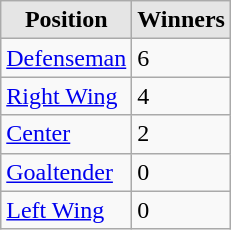<table class="wikitable">
<tr>
<th style="background:#e5e5e5;">Position</th>
<th style="background:#e5e5e5;">Winners</th>
</tr>
<tr>
<td><a href='#'>Defenseman</a></td>
<td>6</td>
</tr>
<tr>
<td><a href='#'>Right Wing</a></td>
<td>4</td>
</tr>
<tr>
<td><a href='#'>Center</a></td>
<td>2</td>
</tr>
<tr>
<td><a href='#'>Goaltender</a></td>
<td>0</td>
</tr>
<tr>
<td><a href='#'>Left Wing</a></td>
<td>0</td>
</tr>
</table>
